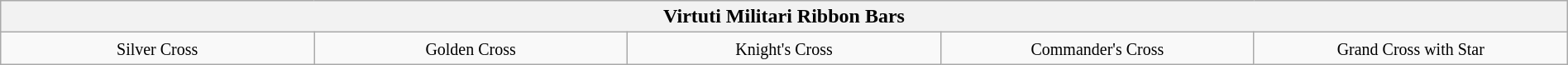<table class="wikitable" style="float:center; width:100%;">
<tr>
<th colspan=5>Virtuti Militari Ribbon Bars</th>
</tr>
<tr>
<td style="vertical-align:top; width:20%; text-align:center;"><small>Silver Cross</small></td>
<td style="vertical-align:top; width:20%; text-align:center;"><small>Golden Cross</small></td>
<td style="vertical-align:top; width:20%; text-align:center;"><small>Knight's Cross</small></td>
<td style="vertical-align:top; width:20%; text-align:center;"><small>Commander's Cross</small></td>
<td style="vertical-align:top; width:20%; text-align:center;"><small>Grand Cross with Star</small></td>
</tr>
</table>
